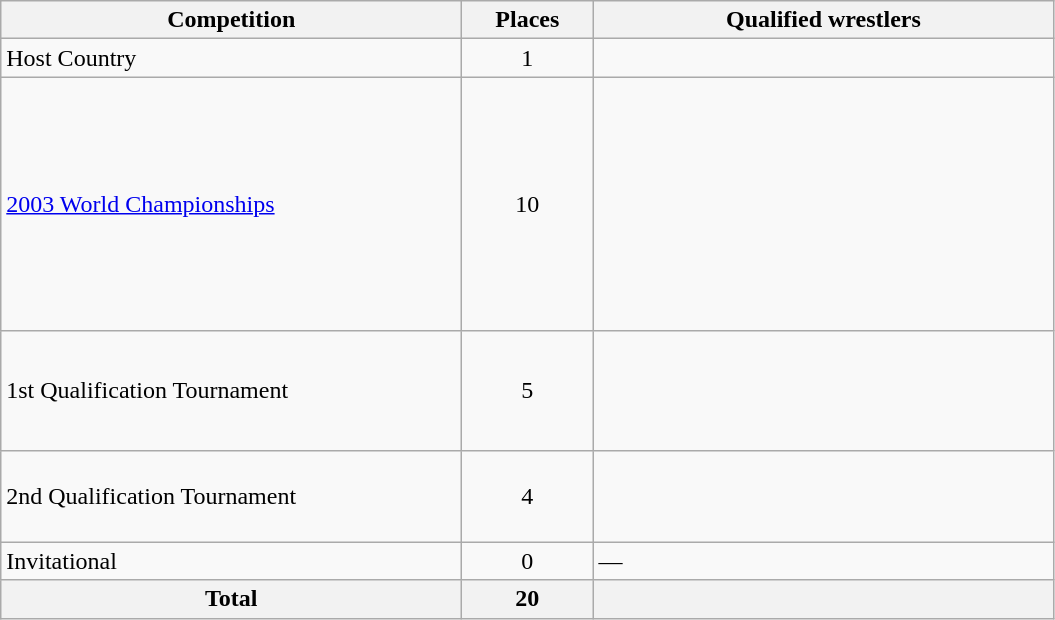<table class = "wikitable">
<tr>
<th width=300>Competition</th>
<th width=80>Places</th>
<th width=300>Qualified wrestlers</th>
</tr>
<tr>
<td>Host Country</td>
<td align="center">1</td>
<td></td>
</tr>
<tr>
<td><a href='#'>2003 World Championships</a></td>
<td align="center">10</td>
<td><br><br><br><br><br><br><br><br><br></td>
</tr>
<tr>
<td>1st Qualification Tournament</td>
<td align="center">5</td>
<td><br><br><br><br></td>
</tr>
<tr>
<td>2nd Qualification Tournament</td>
<td align="center">4</td>
<td><br><br><br></td>
</tr>
<tr>
<td>Invitational</td>
<td align="center">0</td>
<td>—</td>
</tr>
<tr>
<th>Total</th>
<th>20</th>
<th></th>
</tr>
</table>
